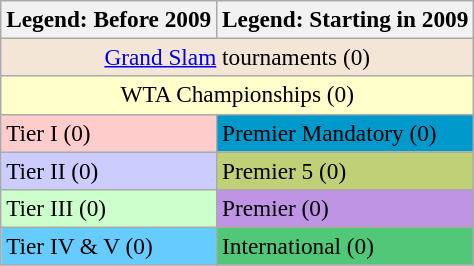<table class=wikitable style=font-size:97%>
<tr>
<th>Legend: Before 2009</th>
<th>Legend: Starting in 2009</th>
</tr>
<tr>
<td align=center colspan=2 bgcolor=#f3e6d7><a href='#'>Grand Slam</a> tournaments (0)</td>
</tr>
<tr>
<td align=center colspan=2 bgcolor=#ffffcc>WTA Championships (0)</td>
</tr>
<tr>
<td bgcolor=#ffcccc>Tier I (0)</td>
<td bgcolor=#0099CC>Premier Mandatory (0)</td>
</tr>
<tr>
<td bgcolor=#ccccff>Tier II (0)</td>
<td bgcolor=#c0d077>Premier 5 (0)</td>
</tr>
<tr>
<td bgcolor=#CCFFCC>Tier III (0)</td>
<td bgcolor=#BF94E4>Premier (0)</td>
</tr>
<tr>
<td bgcolor=#66CCFF>Tier IV & V (0)</td>
<td bgcolor=#50C878>International (0)</td>
</tr>
</table>
